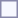<table style="border:1px solid #8888aa; background-color:#f7f8ff; padding:5px; font-size:95%; margin: 0px 12px 12px 0px;">
</table>
